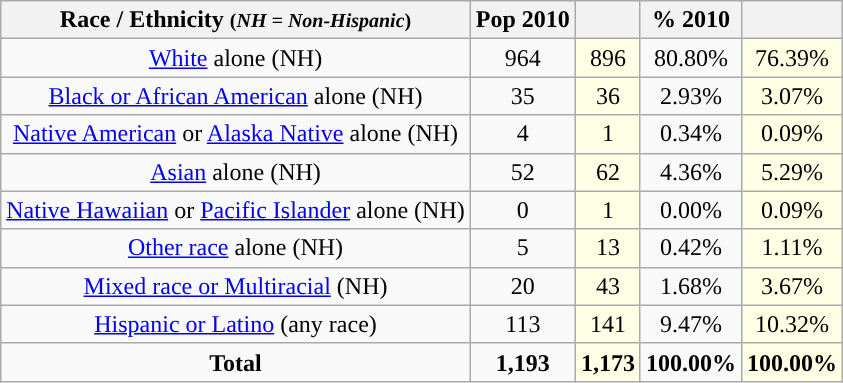<table class="wikitable" style="text-align:center;">
<tr>
<th>Race / Ethnicity <small>(<em>NH = Non-Hispanic</em>)</small></th>
<th>Pop 2010</th>
<th></th>
<th>% 2010</th>
<th></th>
</tr>
<tr>
<td><a href='#'>White</a> alone (NH)</td>
<td>964</td>
<td style='background: #ffffe6;'>896</td>
<td>80.80%</td>
<td style='background: #ffffe6;'>76.39%</td>
</tr>
<tr>
<td><a href='#'>Black or African American</a> alone (NH)</td>
<td>35</td>
<td style='background: #ffffe6;'>36</td>
<td>2.93%</td>
<td style='background: #ffffe6;'>3.07%</td>
</tr>
<tr>
<td><a href='#'>Native American</a> or <a href='#'>Alaska Native</a> alone (NH)</td>
<td>4</td>
<td style='background: #ffffe6;'>1</td>
<td>0.34%</td>
<td style='background: #ffffe6;'>0.09%</td>
</tr>
<tr>
<td><a href='#'>Asian</a> alone (NH)</td>
<td>52</td>
<td style='background: #ffffe6;'>62</td>
<td>4.36%</td>
<td style='background: #ffffe6;'>5.29%</td>
</tr>
<tr>
<td><a href='#'>Native Hawaiian</a> or <a href='#'>Pacific Islander</a> alone (NH)</td>
<td>0</td>
<td style='background: #ffffe6;'>1</td>
<td>0.00%</td>
<td style='background: #ffffe6;'>0.09%</td>
</tr>
<tr>
<td><a href='#'>Other race</a> alone (NH)</td>
<td>5</td>
<td style='background: #ffffe6;'>13</td>
<td>0.42%</td>
<td style='background: #ffffe6;'>1.11%</td>
</tr>
<tr>
<td><a href='#'>Mixed race or Multiracial</a> (NH)</td>
<td>20</td>
<td style='background: #ffffe6;'>43</td>
<td>1.68%</td>
<td style='background: #ffffe6;'>3.67%</td>
</tr>
<tr>
<td><a href='#'>Hispanic or Latino</a> (any race)</td>
<td>113</td>
<td style='background: #ffffe6;'>141</td>
<td>9.47%</td>
<td style='background: #ffffe6;'>10.32%</td>
</tr>
<tr>
<td><strong>Total</strong></td>
<td><strong>1,193</strong></td>
<td style='background: #ffffe6;'><strong>1,173</strong></td>
<td><strong>100.00%</strong></td>
<td style='background: #ffffe6;'><strong>100.00%</strong></td>
</tr>
</table>
